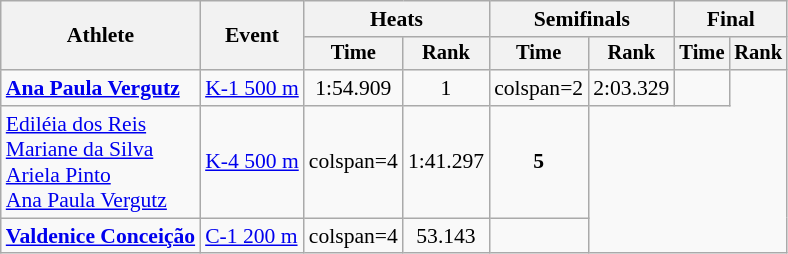<table class=wikitable style="font-size:90%;">
<tr>
<th rowspan="2">Athlete</th>
<th rowspan="2">Event</th>
<th colspan=2>Heats</th>
<th colspan=2>Semifinals</th>
<th colspan=2>Final</th>
</tr>
<tr style="font-size:95%">
<th>Time</th>
<th>Rank</th>
<th>Time</th>
<th>Rank</th>
<th>Time</th>
<th>Rank</th>
</tr>
<tr align=center>
<td align=left><strong><a href='#'>Ana Paula Vergutz</a></strong></td>
<td align=left><a href='#'>K-1 500 m</a></td>
<td>1:54.909</td>
<td>1</td>
<td>colspan=2 </td>
<td>2:03.329</td>
<td></td>
</tr>
<tr align=center>
<td align=left><a href='#'>Ediléia dos Reis</a><br><a href='#'>Mariane da Silva</a><br><a href='#'>Ariela Pinto</a><br><a href='#'>Ana Paula Vergutz</a></td>
<td align=left><a href='#'>K-4 500 m</a></td>
<td>colspan=4 </td>
<td>1:41.297</td>
<td><strong>5</strong></td>
</tr>
<tr align=center>
<td align=left><strong><a href='#'>Valdenice Conceição</a></strong></td>
<td align=left><a href='#'>C-1 200 m</a></td>
<td>colspan=4 </td>
<td>53.143</td>
<td></td>
</tr>
</table>
